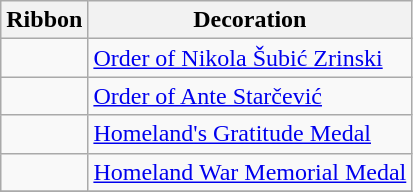<table class="wikitable">
<tr>
<th width="0%">Ribbon</th>
<th width="0%">Decoration</th>
</tr>
<tr>
<td></td>
<td><a href='#'>Order of Nikola Šubić Zrinski</a></td>
</tr>
<tr>
<td></td>
<td><a href='#'>Order of Ante Starčević</a></td>
</tr>
<tr>
<td></td>
<td><a href='#'>Homeland's Gratitude Medal</a></td>
</tr>
<tr>
<td></td>
<td><a href='#'>Homeland War Memorial Medal</a></td>
</tr>
<tr>
</tr>
</table>
